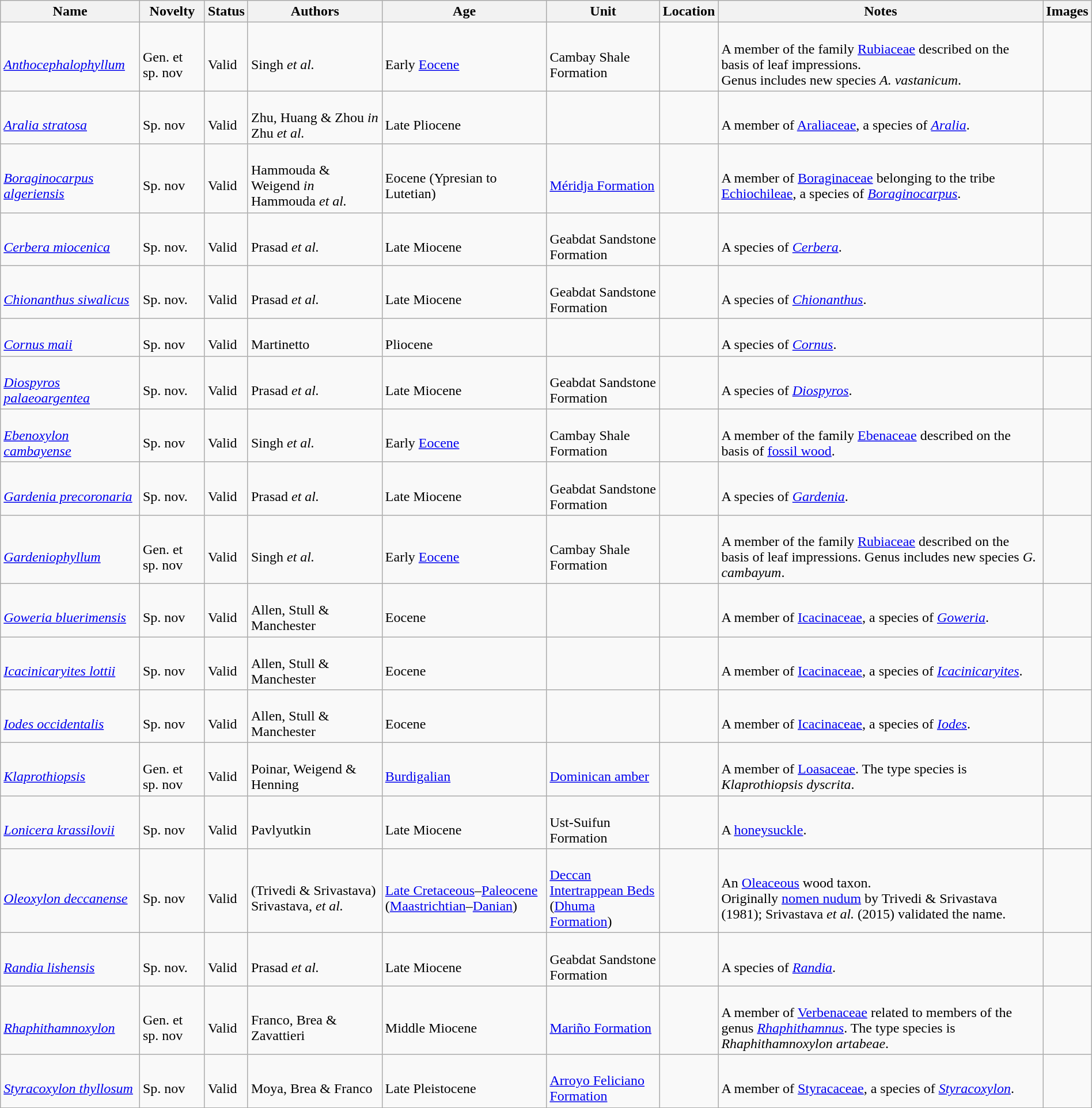<table class="wikitable sortable" align="center" width="100%">
<tr>
<th>Name</th>
<th>Novelty</th>
<th>Status</th>
<th>Authors</th>
<th>Age</th>
<th>Unit</th>
<th>Location</th>
<th>Notes</th>
<th>Images</th>
</tr>
<tr>
<td><br><em><a href='#'>Anthocephalophyllum</a></em></td>
<td><br>Gen. et sp. nov</td>
<td><br>Valid</td>
<td><br>Singh <em>et al.</em></td>
<td><br>Early <a href='#'>Eocene</a></td>
<td><br>Cambay Shale Formation</td>
<td><br></td>
<td><br>A member of the family <a href='#'>Rubiaceae</a> described on the basis of leaf impressions.<br> Genus includes new species <em>A. vastanicum</em>.</td>
<td></td>
</tr>
<tr>
<td><br><em><a href='#'>Aralia stratosa</a></em></td>
<td><br>Sp. nov</td>
<td><br>Valid</td>
<td><br>Zhu, Huang & Zhou <em>in</em> Zhu <em>et al.</em></td>
<td><br>Late Pliocene</td>
<td></td>
<td><br></td>
<td><br>A member of <a href='#'>Araliaceae</a>, a species of <em><a href='#'>Aralia</a></em>.</td>
<td></td>
</tr>
<tr>
<td><br><em><a href='#'>Boraginocarpus algeriensis</a></em></td>
<td><br>Sp. nov</td>
<td><br>Valid</td>
<td><br>Hammouda & Weigend <em>in</em> Hammouda <em>et al.</em></td>
<td><br>Eocene (Ypresian to Lutetian)</td>
<td><br><a href='#'>Méridja Formation</a></td>
<td><br></td>
<td><br>A member of <a href='#'>Boraginaceae</a> belonging to the tribe <a href='#'>Echiochileae</a>, a species of <em><a href='#'>Boraginocarpus</a></em>.</td>
<td></td>
</tr>
<tr>
<td><br><em><a href='#'>Cerbera miocenica</a></em></td>
<td><br>Sp. nov.</td>
<td><br>Valid</td>
<td><br>Prasad <em>et al.</em></td>
<td><br>Late Miocene</td>
<td><br>Geabdat Sandstone Formation</td>
<td><br></td>
<td><br>A species of <em><a href='#'>Cerbera</a></em>.</td>
<td></td>
</tr>
<tr>
<td><br><em><a href='#'>Chionanthus siwalicus</a></em></td>
<td><br>Sp. nov.</td>
<td><br>Valid</td>
<td><br>Prasad <em>et al.</em></td>
<td><br>Late Miocene</td>
<td><br>Geabdat Sandstone Formation</td>
<td><br></td>
<td><br>A species of <em><a href='#'>Chionanthus</a></em>.</td>
<td></td>
</tr>
<tr>
<td><br><em><a href='#'>Cornus maii</a></em></td>
<td><br>Sp. nov</td>
<td><br>Valid</td>
<td><br>Martinetto</td>
<td><br>Pliocene</td>
<td></td>
<td><br></td>
<td><br>A species of <em><a href='#'>Cornus</a></em>.</td>
<td></td>
</tr>
<tr>
<td><br><em><a href='#'>Diospyros palaeoargentea</a></em></td>
<td><br>Sp. nov.</td>
<td><br>Valid</td>
<td><br>Prasad <em>et al.</em></td>
<td><br>Late Miocene</td>
<td><br>Geabdat Sandstone Formation</td>
<td><br></td>
<td><br>A species of <em><a href='#'>Diospyros</a></em>.</td>
<td></td>
</tr>
<tr>
<td><br><em><a href='#'>Ebenoxylon cambayense</a></em></td>
<td><br>Sp. nov</td>
<td><br>Valid</td>
<td><br>Singh <em>et al.</em></td>
<td><br>Early <a href='#'>Eocene</a></td>
<td><br>Cambay Shale Formation</td>
<td><br></td>
<td><br>A member of the family <a href='#'>Ebenaceae</a> described on the basis of <a href='#'>fossil wood</a>.</td>
<td></td>
</tr>
<tr>
<td><br><em><a href='#'>Gardenia precoronaria</a></em></td>
<td><br>Sp. nov.</td>
<td><br>Valid</td>
<td><br>Prasad <em>et al.</em></td>
<td><br>Late Miocene</td>
<td><br>Geabdat Sandstone Formation</td>
<td><br></td>
<td><br>A species of <em><a href='#'>Gardenia</a></em>.</td>
<td></td>
</tr>
<tr>
<td><br><em><a href='#'>Gardeniophyllum</a></em></td>
<td><br>Gen. et sp. nov</td>
<td><br>Valid</td>
<td><br>Singh <em>et al.</em></td>
<td><br>Early <a href='#'>Eocene</a></td>
<td><br>Cambay Shale Formation</td>
<td><br></td>
<td><br>A member of the family <a href='#'>Rubiaceae</a> described on the basis of leaf impressions. Genus includes new species <em>G. cambayum</em>.</td>
<td></td>
</tr>
<tr>
<td><br><em><a href='#'>Goweria bluerimensis</a></em></td>
<td><br>Sp. nov</td>
<td><br>Valid</td>
<td><br>Allen, Stull & Manchester</td>
<td><br>Eocene</td>
<td></td>
<td><br></td>
<td><br>A member of <a href='#'>Icacinaceae</a>, a species of <em><a href='#'>Goweria</a></em>.</td>
<td></td>
</tr>
<tr>
<td><br><em><a href='#'>Icacinicaryites lottii</a></em></td>
<td><br>Sp. nov</td>
<td><br>Valid</td>
<td><br>Allen, Stull & Manchester</td>
<td><br>Eocene</td>
<td></td>
<td><br></td>
<td><br>A member of <a href='#'>Icacinaceae</a>, a species of <em><a href='#'>Icacinicaryites</a></em>.</td>
<td></td>
</tr>
<tr>
<td><br><em><a href='#'>Iodes occidentalis</a></em></td>
<td><br>Sp. nov</td>
<td><br>Valid</td>
<td><br>Allen, Stull & Manchester</td>
<td><br>Eocene</td>
<td></td>
<td><br></td>
<td><br>A member of <a href='#'>Icacinaceae</a>, a species of <em><a href='#'>Iodes</a></em>.</td>
<td></td>
</tr>
<tr>
<td><br><em><a href='#'>Klaprothiopsis</a></em></td>
<td><br>Gen. et sp. nov</td>
<td><br>Valid</td>
<td><br>Poinar, Weigend & Henning</td>
<td><br><a href='#'>Burdigalian</a></td>
<td><br><a href='#'>Dominican amber</a></td>
<td><br></td>
<td><br>A member of <a href='#'>Loasaceae</a>. The type species is <em>Klaprothiopsis dyscrita</em>.</td>
<td></td>
</tr>
<tr>
<td><br><em><a href='#'>Lonicera krassilovii</a></em></td>
<td><br>Sp. nov</td>
<td><br>Valid</td>
<td><br>Pavlyutkin</td>
<td><br>Late Miocene</td>
<td><br>Ust-Suifun Formation</td>
<td><br></td>
<td><br>A <a href='#'>honeysuckle</a>.</td>
<td></td>
</tr>
<tr>
<td><br><em><a href='#'>Oleoxylon deccanense</a></em></td>
<td><br>Sp. nov</td>
<td><br>Valid</td>
<td><br>(Trivedi & Srivastava) Srivastava, <em>et al.</em></td>
<td><br><a href='#'>Late Cretaceous</a>–<a href='#'>Paleocene</a> (<a href='#'>Maastrichtian</a>–<a href='#'>Danian</a>)</td>
<td><br><a href='#'>Deccan</a> <a href='#'>Intertrappean Beds</a><br>(<a href='#'>Dhuma Formation</a>)</td>
<td><br></td>
<td><br>An <a href='#'>Oleaceous</a> wood taxon.<br> Originally <a href='#'>nomen nudum</a> by Trivedi & Srivastava (1981); Srivastava <em>et al.</em> (2015) validated the name.</td>
<td></td>
</tr>
<tr>
<td><br><em><a href='#'>Randia lishensis</a></em></td>
<td><br>Sp. nov.</td>
<td><br>Valid</td>
<td><br>Prasad <em>et al.</em></td>
<td><br>Late Miocene</td>
<td><br>Geabdat Sandstone Formation</td>
<td><br></td>
<td><br>A species of <em><a href='#'>Randia</a></em>.</td>
<td></td>
</tr>
<tr>
<td><br><em><a href='#'>Rhaphithamnoxylon</a></em></td>
<td><br>Gen. et sp. nov</td>
<td><br>Valid</td>
<td><br>Franco, Brea & Zavattieri</td>
<td><br>Middle Miocene</td>
<td><br><a href='#'>Mariño Formation</a></td>
<td><br></td>
<td><br>A member of <a href='#'>Verbenaceae</a> related to members of the genus <em><a href='#'>Rhaphithamnus</a></em>. The type species is <em>Rhaphithamnoxylon artabeae</em>.</td>
<td></td>
</tr>
<tr>
<td><br><em><a href='#'>Styracoxylon thyllosum</a></em></td>
<td><br>Sp. nov</td>
<td><br>Valid</td>
<td><br>Moya, Brea & Franco</td>
<td><br>Late Pleistocene</td>
<td><br><a href='#'>Arroyo Feliciano Formation</a></td>
<td><br></td>
<td><br>A member of <a href='#'>Styracaceae</a>, a species of <em><a href='#'>Styracoxylon</a></em>.</td>
<td></td>
</tr>
<tr>
</tr>
</table>
